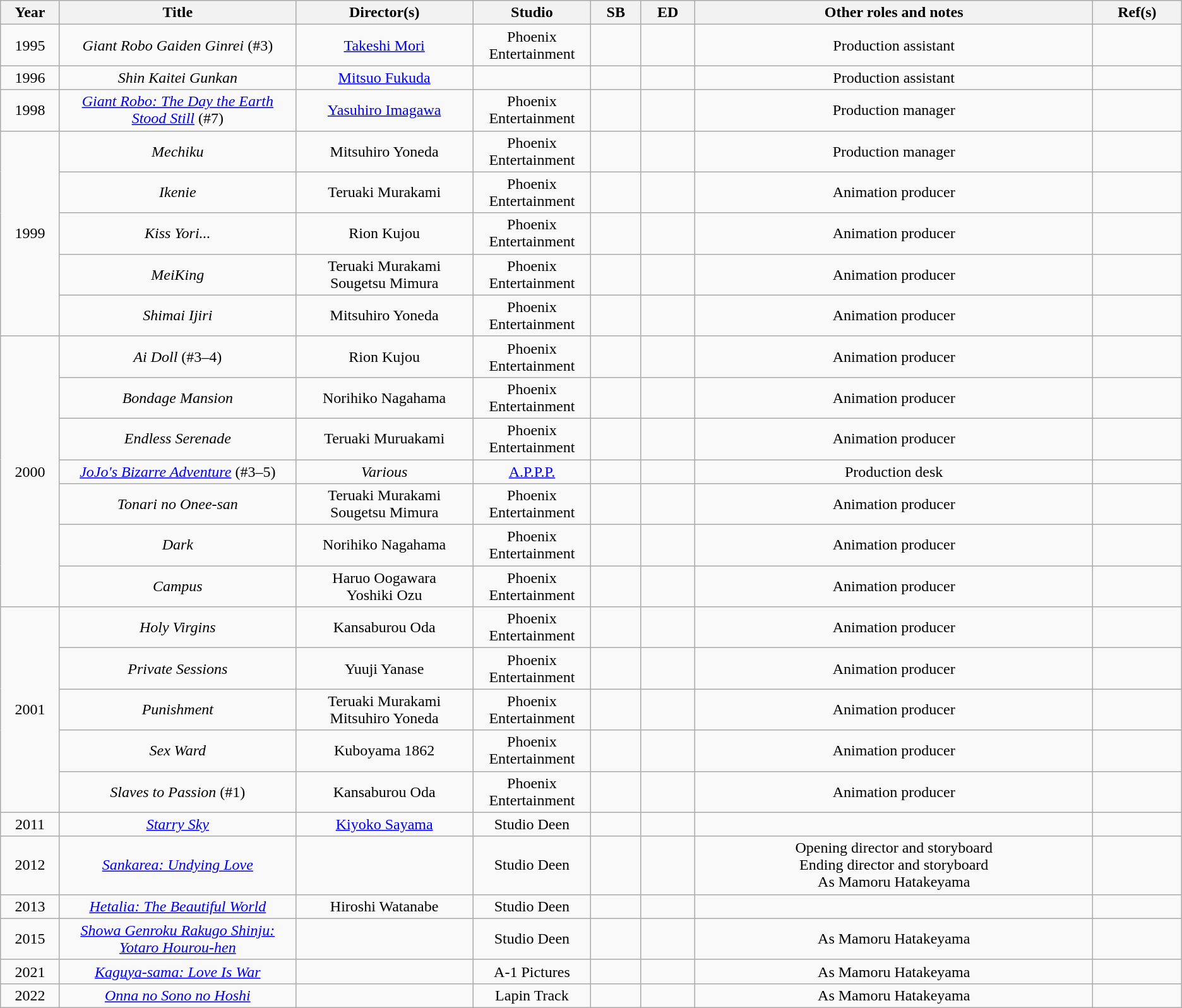<table class="wikitable sortable" style="text-align:center; margin=auto; ">
<tr>
<th scope="col" width=5%>Year</th>
<th scope="col" width=20%>Title</th>
<th scope="col" width=15%>Director(s)</th>
<th scope="col" width=10%>Studio</th>
<th scope="col" class="unsortable">SB</th>
<th scope="col" class="unsortable">ED</th>
<th scope="col" class="unsortable">Other roles and notes</th>
<th scope="col" class="unsortable">Ref(s)</th>
</tr>
<tr>
<td>1995</td>
<td><em>Giant Robo Gaiden Ginrei</em> (#3)</td>
<td><a href='#'>Takeshi Mori</a></td>
<td>Phoenix Entertainment</td>
<td></td>
<td></td>
<td>Production assistant</td>
<td></td>
</tr>
<tr>
<td>1996</td>
<td><em>Shin Kaitei Gunkan</em></td>
<td><a href='#'>Mitsuo Fukuda</a></td>
<td></td>
<td></td>
<td></td>
<td>Production assistant</td>
<td></td>
</tr>
<tr>
<td>1998</td>
<td><em><a href='#'>Giant Robo: The Day the Earth Stood Still</a></em> (#7)</td>
<td><a href='#'>Yasuhiro Imagawa</a></td>
<td>Phoenix Entertainment</td>
<td></td>
<td></td>
<td>Production manager</td>
<td></td>
</tr>
<tr>
<td rowspan="5">1999</td>
<td><em>Mechiku</em></td>
<td>Mitsuhiro Yoneda</td>
<td>Phoenix Entertainment</td>
<td></td>
<td></td>
<td>Production manager</td>
<td></td>
</tr>
<tr>
<td><em>Ikenie</em></td>
<td>Teruaki Murakami</td>
<td>Phoenix Entertainment</td>
<td></td>
<td></td>
<td>Animation producer</td>
<td></td>
</tr>
<tr>
<td><em>Kiss Yori...</em></td>
<td>Rion Kujou</td>
<td>Phoenix Entertainment</td>
<td></td>
<td></td>
<td>Animation producer</td>
<td></td>
</tr>
<tr>
<td><em>MeiKing</em></td>
<td>Teruaki Murakami<br>Sougetsu Mimura</td>
<td>Phoenix Entertainment</td>
<td></td>
<td></td>
<td>Animation producer</td>
<td></td>
</tr>
<tr>
<td><em>Shimai Ijiri</em></td>
<td>Mitsuhiro Yoneda</td>
<td>Phoenix Entertainment</td>
<td></td>
<td></td>
<td>Animation producer</td>
<td></td>
</tr>
<tr>
<td rowspan="7">2000</td>
<td><em>Ai Doll</em> (#3–4)</td>
<td>Rion Kujou</td>
<td>Phoenix Entertainment</td>
<td></td>
<td></td>
<td>Animation producer</td>
<td></td>
</tr>
<tr>
<td><em>Bondage Mansion</em></td>
<td>Norihiko Nagahama</td>
<td>Phoenix Entertainment</td>
<td></td>
<td></td>
<td>Animation producer</td>
<td></td>
</tr>
<tr>
<td><em>Endless Serenade</em></td>
<td>Teruaki Muruakami</td>
<td>Phoenix Entertainment</td>
<td></td>
<td></td>
<td>Animation producer</td>
<td></td>
</tr>
<tr>
<td><em><a href='#'>JoJo's Bizarre Adventure</a></em> (#3–5)</td>
<td><em>Various</em></td>
<td><a href='#'>A.P.P.P.</a></td>
<td></td>
<td></td>
<td>Production desk</td>
<td></td>
</tr>
<tr>
<td><em>Tonari no Onee-san</em></td>
<td>Teruaki Murakami<br>Sougetsu Mimura</td>
<td>Phoenix Entertainment</td>
<td></td>
<td></td>
<td>Animation producer</td>
<td></td>
</tr>
<tr>
<td><em>Dark</em></td>
<td>Norihiko Nagahama</td>
<td>Phoenix Entertainment</td>
<td></td>
<td></td>
<td>Animation producer</td>
<td></td>
</tr>
<tr>
<td><em>Campus</em></td>
<td>Haruo Oogawara<br>Yoshiki Ozu</td>
<td>Phoenix Entertainment</td>
<td></td>
<td></td>
<td>Animation producer</td>
<td></td>
</tr>
<tr>
<td rowspan="5">2001</td>
<td><em>Holy Virgins</em></td>
<td>Kansaburou Oda</td>
<td>Phoenix Entertainment</td>
<td></td>
<td></td>
<td>Animation producer</td>
<td></td>
</tr>
<tr>
<td><em>Private Sessions</em></td>
<td>Yuuji Yanase</td>
<td>Phoenix Entertainment</td>
<td></td>
<td></td>
<td>Animation producer</td>
<td></td>
</tr>
<tr>
<td><em>Punishment</em></td>
<td>Teruaki Murakami<br>Mitsuhiro Yoneda</td>
<td>Phoenix Entertainment</td>
<td></td>
<td></td>
<td>Animation producer</td>
<td></td>
</tr>
<tr>
<td><em>	Sex Ward</em></td>
<td>Kuboyama 1862</td>
<td>Phoenix Entertainment</td>
<td></td>
<td></td>
<td>Animation producer</td>
<td></td>
</tr>
<tr>
<td><em>	Slaves to Passion</em> (#1)</td>
<td>Kansaburou Oda</td>
<td>Phoenix Entertainment</td>
<td></td>
<td></td>
<td>Animation producer</td>
<td></td>
</tr>
<tr>
<td>2011</td>
<td><em><a href='#'>Starry Sky</a></em></td>
<td><a href='#'>Kiyoko Sayama</a></td>
<td>Studio Deen</td>
<td></td>
<td></td>
<td></td>
<td></td>
</tr>
<tr>
<td>2012</td>
<td><em><a href='#'>Sankarea: Undying Love</a></em></td>
<td></td>
<td>Studio Deen</td>
<td></td>
<td></td>
<td>Opening director and storyboard<br>Ending director and storyboard<br>As Mamoru Hatakeyama</td>
<td></td>
</tr>
<tr>
<td>2013</td>
<td><em><a href='#'>Hetalia: The Beautiful World</a></em></td>
<td>Hiroshi Watanabe</td>
<td>Studio Deen</td>
<td></td>
<td></td>
<td></td>
<td></td>
</tr>
<tr>
<td>2015</td>
<td><em><a href='#'>Showa Genroku Rakugo Shinju: Yotaro Hourou-hen</a></em></td>
<td></td>
<td>Studio Deen</td>
<td></td>
<td></td>
<td>As Mamoru Hatakeyama</td>
<td></td>
</tr>
<tr>
<td>2021</td>
<td><em><a href='#'>Kaguya-sama: Love Is War</a></em></td>
<td></td>
<td>A-1 Pictures</td>
<td></td>
<td></td>
<td>As Mamoru Hatakeyama</td>
<td></td>
</tr>
<tr>
<td>2022</td>
<td><em><a href='#'>Onna no Sono no Hoshi</a></em></td>
<td></td>
<td>Lapin Track</td>
<td></td>
<td></td>
<td>As Mamoru Hatakeyama</td>
<td></td>
</tr>
</table>
